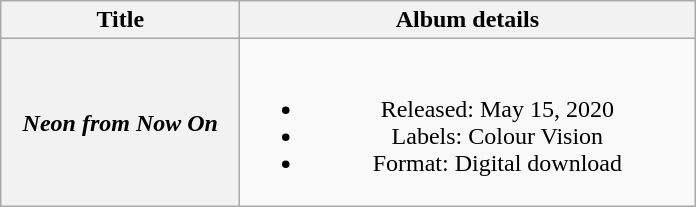<table class="wikitable plainrowheaders" style="text-align:center">
<tr>
<th scope="col" style="width:9.5em;">Title</th>
<th scope="col" style="width:18.5em;">Album details</th>
</tr>
<tr>
<th scope="row"><em>Neon from Now On</em></th>
<td><br><ul><li>Released: May 15, 2020</li><li>Labels: Colour Vision</li><li>Format: Digital download</li></ul></td>
</tr>
</table>
